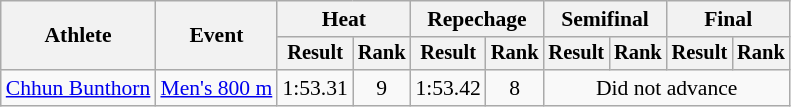<table class="wikitable" style="font-size:90%">
<tr>
<th rowspan="2">Athlete</th>
<th rowspan="2">Event</th>
<th colspan="2">Heat</th>
<th colspan="2">Repechage</th>
<th colspan="2">Semifinal</th>
<th colspan="2">Final</th>
</tr>
<tr style="font-size:95%">
<th>Result</th>
<th>Rank</th>
<th>Result</th>
<th>Rank</th>
<th>Result</th>
<th>Rank</th>
<th>Result</th>
<th>Rank</th>
</tr>
<tr align=center>
<td align=left><a href='#'>Chhun Bunthorn</a></td>
<td align=left><a href='#'>Men's 800 m</a></td>
<td>1:53.31</td>
<td>9</td>
<td>1:53.42</td>
<td>8</td>
<td colspan=4>Did not advance</td>
</tr>
</table>
